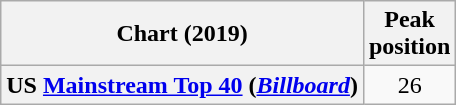<table class="wikitable plainrowheaders" style="text-align:center">
<tr>
<th scope="col">Chart (2019)</th>
<th scope="col">Peak<br>position</th>
</tr>
<tr>
<th scope="row">US <a href='#'>Mainstream Top 40</a> (<em><a href='#'>Billboard</a></em>)</th>
<td>26</td>
</tr>
</table>
